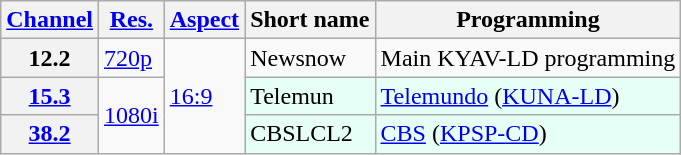<table class="wikitable">
<tr>
<th scope = "col"><a href='#'>Channel</a></th>
<th scope = "col"><a href='#'>Res.</a></th>
<th scope = "col"><a href='#'>Aspect</a></th>
<th scope = "col">Short name</th>
<th scope = "col">Programming</th>
</tr>
<tr>
<th scope = "row">12.2</th>
<td><a href='#'>720p</a></td>
<td rowspan="3"><a href='#'>16:9</a></td>
<td>Newsnow</td>
<td>Main KYAV-LD programming</td>
</tr>
<tr>
<th scope = "row"><a href='#'>15.3</a></th>
<td rowspan="2"><a href='#'>1080i</a></td>
<td style="background-color: #E6FFF7;">Telemun</td>
<td style="background-color: #E6FFF7;"><a href='#'>Telemundo</a> (<a href='#'>KUNA-LD</a>)</td>
</tr>
<tr>
<th scope = "row"><a href='#'>38.2</a></th>
<td style="background-color: #E6FFF7;">CBSLCL2</td>
<td style="background-color: #E6FFF7;"><a href='#'>CBS</a> (<a href='#'>KPSP-CD</a>)</td>
</tr>
</table>
